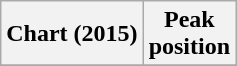<table class="wikitable sortable plainrowheaders">
<tr>
<th>Chart (2015)</th>
<th>Peak<br>position</th>
</tr>
<tr>
</tr>
</table>
